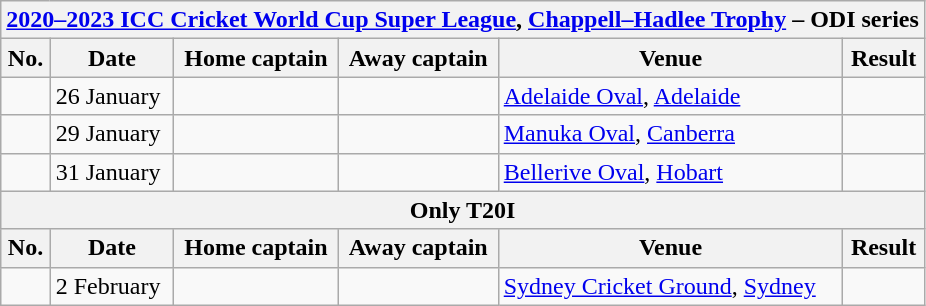<table class="wikitable">
<tr>
<th colspan="9"><a href='#'>2020–2023 ICC Cricket World Cup Super League</a>, <a href='#'>Chappell–Hadlee Trophy</a> – ODI series</th>
</tr>
<tr>
<th>No.</th>
<th>Date</th>
<th>Home captain</th>
<th>Away captain</th>
<th>Venue</th>
<th>Result</th>
</tr>
<tr>
<td></td>
<td>26 January</td>
<td></td>
<td></td>
<td><a href='#'>Adelaide Oval</a>, <a href='#'>Adelaide</a></td>
<td></td>
</tr>
<tr>
<td></td>
<td>29 January</td>
<td></td>
<td></td>
<td><a href='#'>Manuka Oval</a>, <a href='#'>Canberra</a></td>
<td></td>
</tr>
<tr>
<td></td>
<td>31 January</td>
<td></td>
<td></td>
<td><a href='#'>Bellerive Oval</a>, <a href='#'>Hobart</a></td>
<td></td>
</tr>
<tr>
<th colspan="9">Only T20I</th>
</tr>
<tr>
<th>No.</th>
<th>Date</th>
<th>Home captain</th>
<th>Away captain</th>
<th>Venue</th>
<th>Result</th>
</tr>
<tr>
<td></td>
<td>2 February</td>
<td></td>
<td></td>
<td><a href='#'>Sydney Cricket Ground</a>, <a href='#'>Sydney</a></td>
<td></td>
</tr>
</table>
